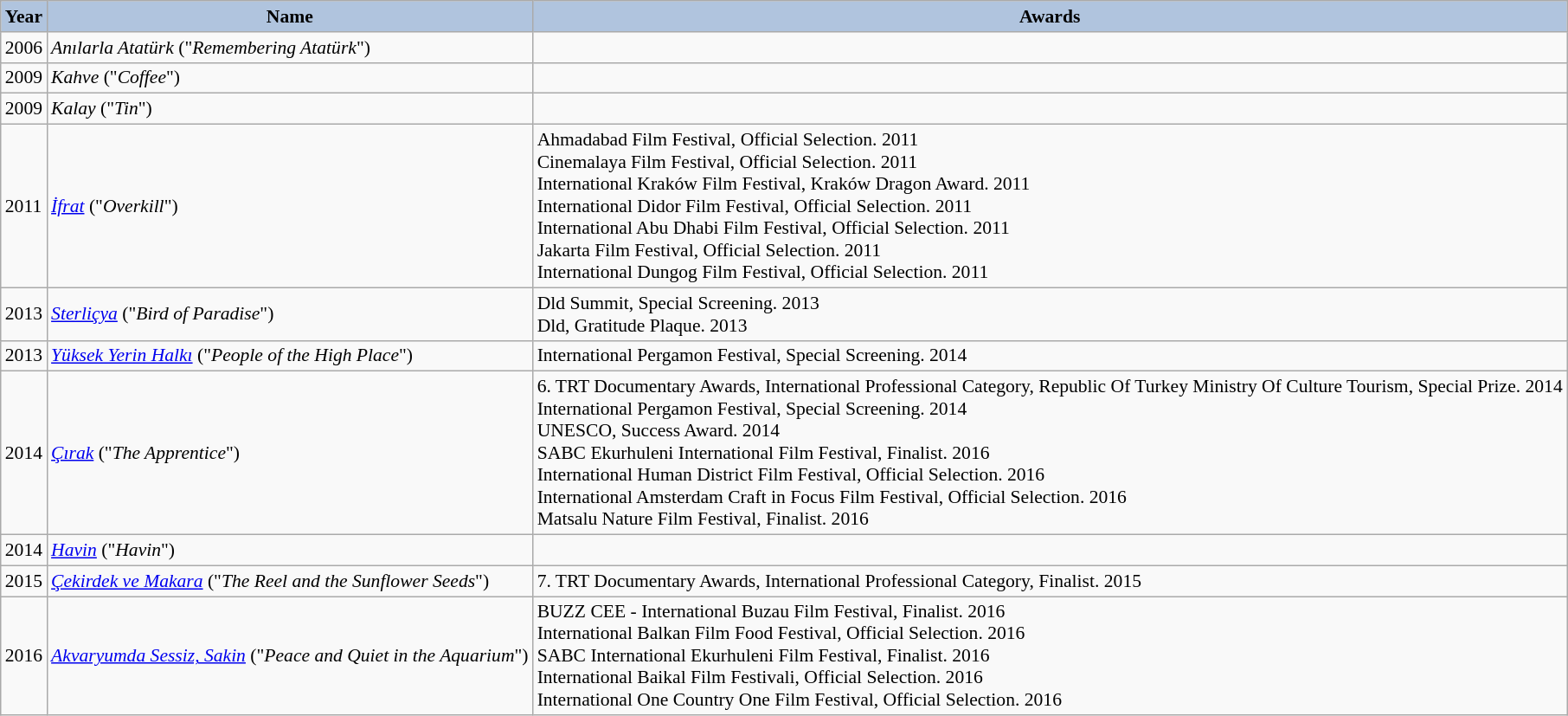<table class="wikitable" style="font-size:90%;">
<tr>
<th style="background:#B0C4DE;">Year</th>
<th style="background:#B0C4DE;">Name</th>
<th style="background:#B0C4DE;">Awards</th>
</tr>
<tr>
<td>2006</td>
<td><em>Anılarla Atatürk</em> ("<em>Remembering Atatürk</em>")</td>
<td></td>
</tr>
<tr>
<td>2009</td>
<td><em>Kahve</em> ("<em>Coffee</em>")</td>
<td></td>
</tr>
<tr>
<td>2009</td>
<td><em>Kalay</em> ("<em>Tin</em>")</td>
<td></td>
</tr>
<tr>
<td>2011</td>
<td><em><a href='#'>İfrat</a></em> ("<em>Overkill</em>")</td>
<td>Ahmadabad Film Festival, Official Selection. 2011<br>Cinemalaya Film Festival, Official Selection. 2011<br>International Kraków Film Festival, Kraków Dragon Award. 2011<br>International Didor Film Festival, Official Selection. 2011<br>International Abu Dhabi Film Festival, Official Selection. 2011<br>Jakarta Film Festival, Official Selection. 2011<br>International Dungog Film Festival, Official Selection. 2011</td>
</tr>
<tr>
<td>2013</td>
<td><em><a href='#'>Sterliçya</a></em> ("<em>Bird of Paradise</em>")</td>
<td>Dld Summit, Special Screening. 2013<br>Dld, Gratitude Plaque. 2013</td>
</tr>
<tr>
<td>2013</td>
<td><em><a href='#'>Yüksek Yerin Halkı</a></em> ("<em>People of the High Place</em>")</td>
<td>International Pergamon Festival, Special Screening. 2014</td>
</tr>
<tr>
<td>2014</td>
<td><em><a href='#'>Çırak</a></em> ("<em>The Apprentice</em>")</td>
<td>6. TRT Documentary Awards, International Professional Category, Republic Of Turkey Ministry Of Culture Tourism, Special Prize. 2014<br>International Pergamon Festival, Special Screening. 2014<br>UNESCO, Success Award. 2014<br>SABC Ekurhuleni International Film Festival, Finalist. 2016<br>International Human District Film Festival, Official Selection. 2016<br>International Amsterdam Craft in Focus Film Festival, Official Selection. 2016<br>Matsalu Nature Film Festival, Finalist. 2016</td>
</tr>
<tr>
<td>2014</td>
<td><em><a href='#'>Havin</a></em> ("<em>Havin</em>")</td>
<td></td>
</tr>
<tr>
<td>2015</td>
<td><em><a href='#'>Çekirdek ve Makara</a></em> ("<em>The Reel and the Sunflower Seeds</em>")</td>
<td>7. TRT Documentary Awards, International Professional Category, Finalist. 2015</td>
</tr>
<tr>
<td>2016</td>
<td><em><a href='#'>Akvaryumda Sessiz, Sakin</a></em> ("<em>Peace and Quiet in the Aquarium</em>")</td>
<td>BUZZ CEE - International Buzau Film Festival, Finalist. 2016<br>International Balkan Film Food Festival, Official Selection. 2016<br>SABC International Ekurhuleni Film Festival, Finalist. 2016<br>International Baikal Film Festivali, Official Selection. 2016<br>International One Country One Film Festival, Official Selection. 2016</td>
</tr>
</table>
